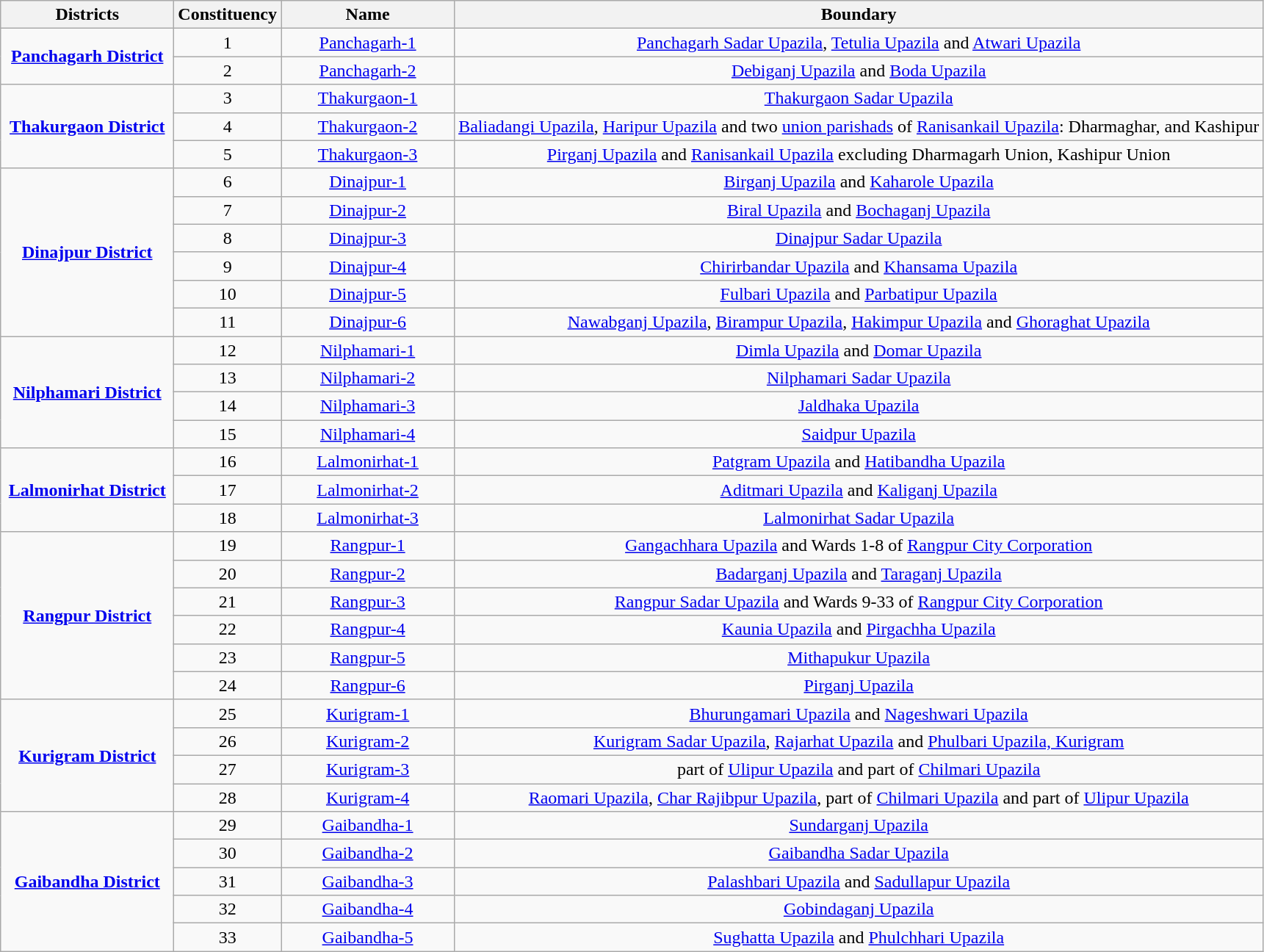<table class=wikitable style=text-align:center>
<tr>
<th width=150>Districts</th>
<th width=50>Constituency</th>
<th width=150>Name</th>
<th>Boundary</th>
</tr>
<tr>
<td rowspan=2 align=center><strong><a href='#'>Panchagarh District</a></strong></td>
<td>1</td>
<td><a href='#'>Panchagarh-1</a></td>
<td><a href='#'>Panchagarh Sadar Upazila</a>, <a href='#'>Tetulia Upazila</a> and <a href='#'>Atwari Upazila</a></td>
</tr>
<tr>
<td>2</td>
<td><a href='#'>Panchagarh-2</a></td>
<td><a href='#'>Debiganj Upazila</a> and <a href='#'>Boda Upazila</a></td>
</tr>
<tr>
<td rowspan=3 align=center><strong><a href='#'>Thakurgaon District</a></strong></td>
<td>3</td>
<td><a href='#'>Thakurgaon-1</a></td>
<td><a href='#'>Thakurgaon Sadar Upazila</a></td>
</tr>
<tr>
<td>4</td>
<td><a href='#'>Thakurgaon-2</a></td>
<td><a href='#'>Baliadangi Upazila</a>, <a href='#'>Haripur Upazila</a> and two <a href='#'>union parishads</a> of <a href='#'>Ranisankail Upazila</a>: Dharmaghar, and Kashipur</td>
</tr>
<tr>
<td>5</td>
<td><a href='#'>Thakurgaon-3</a></td>
<td><a href='#'>Pirganj Upazila</a> and <a href='#'>Ranisankail Upazila</a> excluding Dharmagarh Union, Kashipur Union</td>
</tr>
<tr>
<td rowspan=6 align=center><strong><a href='#'>Dinajpur District</a></strong></td>
<td>6</td>
<td><a href='#'>Dinajpur-1</a></td>
<td><a href='#'>Birganj Upazila</a> and <a href='#'>Kaharole Upazila</a></td>
</tr>
<tr>
<td>7</td>
<td><a href='#'>Dinajpur-2</a></td>
<td><a href='#'>Biral Upazila</a> and <a href='#'>Bochaganj Upazila</a></td>
</tr>
<tr>
<td>8</td>
<td><a href='#'>Dinajpur-3</a></td>
<td><a href='#'>Dinajpur Sadar Upazila</a></td>
</tr>
<tr>
<td>9</td>
<td><a href='#'>Dinajpur-4</a></td>
<td><a href='#'>Chirirbandar Upazila</a> and <a href='#'>Khansama Upazila</a></td>
</tr>
<tr>
<td>10</td>
<td><a href='#'>Dinajpur-5</a></td>
<td><a href='#'>Fulbari Upazila</a> and <a href='#'>Parbatipur Upazila</a></td>
</tr>
<tr>
<td>11</td>
<td><a href='#'>Dinajpur-6</a></td>
<td><a href='#'>Nawabganj Upazila</a>, <a href='#'>Birampur Upazila</a>, <a href='#'>Hakimpur Upazila</a> and <a href='#'>Ghoraghat Upazila</a></td>
</tr>
<tr>
<td rowspan=4 align=center><strong><a href='#'>Nilphamari District</a></strong></td>
<td>12</td>
<td><a href='#'>Nilphamari-1</a></td>
<td><a href='#'>Dimla Upazila</a> and <a href='#'>Domar Upazila</a></td>
</tr>
<tr>
<td>13</td>
<td><a href='#'>Nilphamari-2</a></td>
<td><a href='#'>Nilphamari Sadar Upazila</a></td>
</tr>
<tr>
<td>14</td>
<td><a href='#'>Nilphamari-3</a></td>
<td><a href='#'>Jaldhaka Upazila</a></td>
</tr>
<tr>
<td>15</td>
<td><a href='#'>Nilphamari-4</a></td>
<td><a href='#'>Saidpur Upazila</a></td>
</tr>
<tr>
<td rowspan=3 align=center><strong><a href='#'>Lalmonirhat District</a></strong></td>
<td>16</td>
<td><a href='#'>Lalmonirhat-1</a></td>
<td><a href='#'>Patgram Upazila</a> and <a href='#'>Hatibandha Upazila</a></td>
</tr>
<tr>
<td>17</td>
<td><a href='#'>Lalmonirhat-2</a></td>
<td><a href='#'>Aditmari Upazila</a> and <a href='#'>Kaliganj Upazila</a></td>
</tr>
<tr>
<td>18</td>
<td><a href='#'>Lalmonirhat-3</a></td>
<td><a href='#'>Lalmonirhat Sadar Upazila</a></td>
</tr>
<tr>
<td rowspan=6 align=center><strong><a href='#'>Rangpur District</a></strong></td>
<td>19</td>
<td><a href='#'>Rangpur-1</a></td>
<td><a href='#'>Gangachhara Upazila</a> and Wards 1-8 of <a href='#'>Rangpur City Corporation</a></td>
</tr>
<tr>
<td>20</td>
<td><a href='#'>Rangpur-2</a></td>
<td><a href='#'>Badarganj Upazila</a> and <a href='#'>Taraganj Upazila</a></td>
</tr>
<tr>
<td>21</td>
<td><a href='#'>Rangpur-3</a></td>
<td><a href='#'>Rangpur Sadar Upazila</a> and Wards 9-33 of <a href='#'>Rangpur City Corporation</a></td>
</tr>
<tr>
<td>22</td>
<td><a href='#'>Rangpur-4</a></td>
<td><a href='#'>Kaunia Upazila</a> and <a href='#'>Pirgachha Upazila</a></td>
</tr>
<tr>
<td>23</td>
<td><a href='#'>Rangpur-5</a></td>
<td><a href='#'>Mithapukur Upazila</a></td>
</tr>
<tr>
<td>24</td>
<td><a href='#'>Rangpur-6</a></td>
<td><a href='#'>Pirganj Upazila</a></td>
</tr>
<tr>
<td rowspan=4 align=center><strong><a href='#'>Kurigram District</a></strong></td>
<td>25</td>
<td><a href='#'>Kurigram-1</a></td>
<td><a href='#'>Bhurungamari Upazila</a> and <a href='#'>Nageshwari Upazila</a></td>
</tr>
<tr>
<td>26</td>
<td><a href='#'>Kurigram-2</a></td>
<td><a href='#'>Kurigram Sadar Upazila</a>, <a href='#'>Rajarhat Upazila</a> and <a href='#'>Phulbari Upazila, Kurigram</a></td>
</tr>
<tr>
<td>27</td>
<td><a href='#'>Kurigram-3</a></td>
<td>part of <a href='#'>Ulipur Upazila</a> and part of <a href='#'>Chilmari Upazila</a></td>
</tr>
<tr>
<td>28</td>
<td><a href='#'>Kurigram-4</a></td>
<td><a href='#'>Raomari Upazila</a>, <a href='#'>Char Rajibpur Upazila</a>, part of <a href='#'>Chilmari Upazila</a> and part of <a href='#'>Ulipur Upazila</a></td>
</tr>
<tr>
<td rowspan=5 align=center><strong><a href='#'>Gaibandha District</a></strong></td>
<td>29</td>
<td><a href='#'>Gaibandha-1</a></td>
<td><a href='#'>Sundarganj Upazila</a></td>
</tr>
<tr>
<td>30</td>
<td><a href='#'>Gaibandha-2</a></td>
<td><a href='#'>Gaibandha Sadar Upazila</a></td>
</tr>
<tr>
<td>31</td>
<td><a href='#'>Gaibandha-3</a></td>
<td><a href='#'>Palashbari Upazila</a> and <a href='#'>Sadullapur Upazila</a></td>
</tr>
<tr>
<td>32</td>
<td><a href='#'>Gaibandha-4</a></td>
<td><a href='#'>Gobindaganj Upazila</a></td>
</tr>
<tr>
<td>33</td>
<td><a href='#'>Gaibandha-5</a></td>
<td><a href='#'>Sughatta Upazila</a> and <a href='#'>Phulchhari Upazila</a></td>
</tr>
</table>
